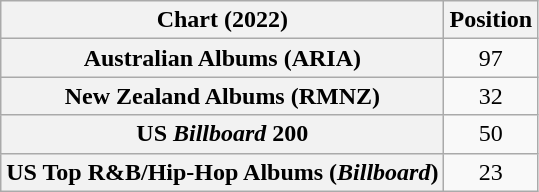<table class="wikitable sortable plainrowheaders" style="text-align:center">
<tr>
<th scope="col">Chart (2022)</th>
<th scope="col">Position</th>
</tr>
<tr>
<th scope="row">Australian Albums (ARIA)</th>
<td>97</td>
</tr>
<tr>
<th scope="row">New Zealand Albums (RMNZ)</th>
<td>32</td>
</tr>
<tr>
<th scope="row">US <em>Billboard</em> 200</th>
<td>50</td>
</tr>
<tr>
<th scope="row">US Top R&B/Hip-Hop Albums (<em>Billboard</em>)</th>
<td>23</td>
</tr>
</table>
